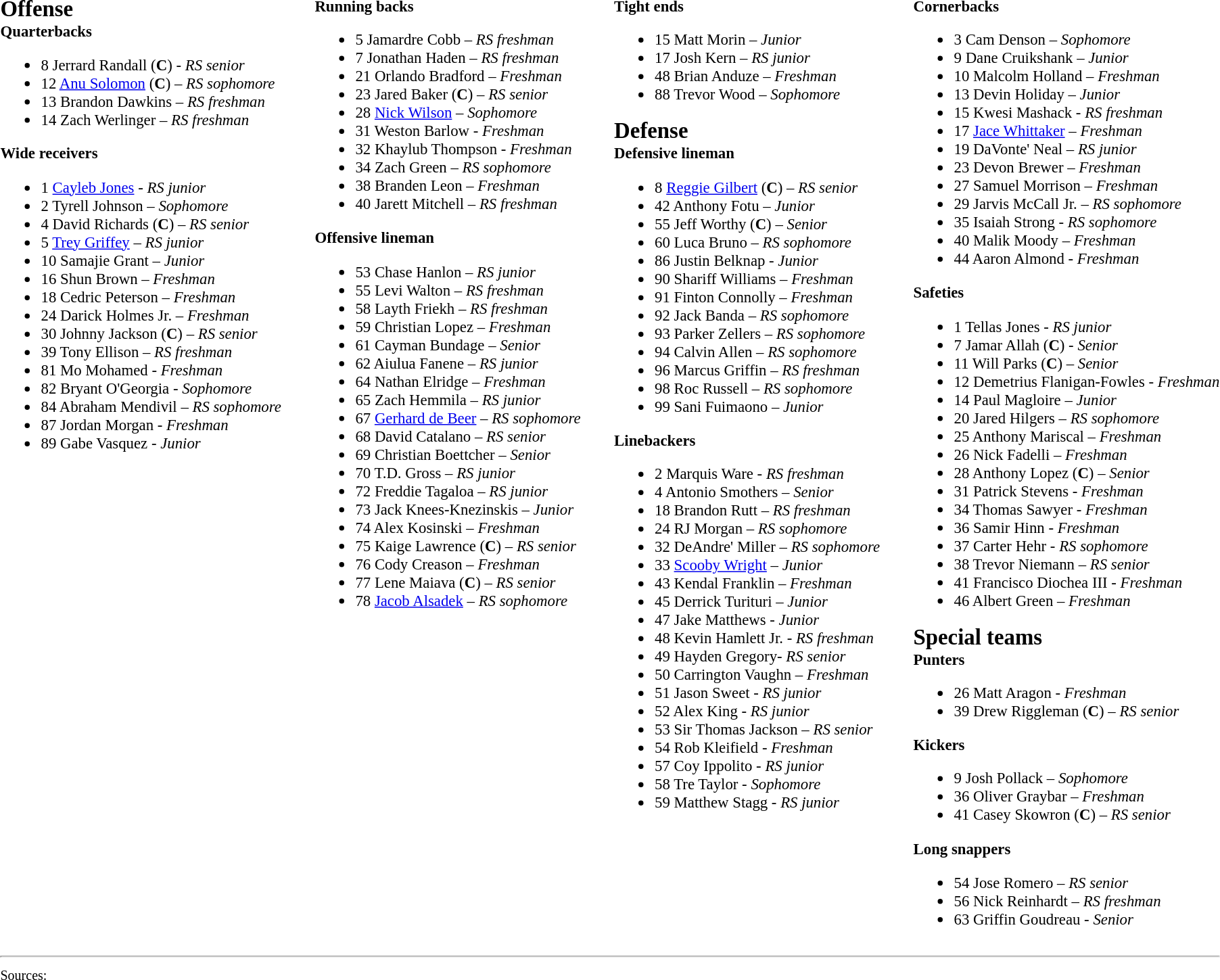<table class="toccolours" style="text-align: left;">
<tr>
<td style="font-size:95%; vertical-align:top;"><br><big><big><strong>Offense</strong></big></big><br><strong>Quarterbacks</strong><ul><li>8 Jerrard Randall  (<strong>C</strong>) - <em>RS senior</em></li><li>12 <a href='#'>Anu Solomon</a> (<strong>C</strong>) – <em>RS sophomore</em></li><li>13 Brandon Dawkins – <em>RS freshman</em></li><li>14 Zach Werlinger – <em>RS freshman</em></li></ul><strong>Wide receivers</strong><ul><li>1 <a href='#'>Cayleb Jones</a> - <em>RS junior</em></li><li>2 Tyrell Johnson – <em>Sophomore</em></li><li>4 David Richards (<strong>C</strong>) – <em>RS senior</em></li><li>5 <a href='#'>Trey Griffey</a> – <em>RS junior</em></li><li>10 Samajie Grant – <em>Junior</em></li><li>16 Shun Brown  – <em>Freshman</em></li><li>18 Cedric Peterson – <em>Freshman</em></li><li>24 Darick Holmes Jr. – <em>Freshman</em></li><li>30 Johnny Jackson (<strong>C</strong>) – <em>RS senior</em></li><li>39 Tony Ellison – <em>RS freshman</em></li><li>81 Mo Mohamed - <em>Freshman</em></li><li>82 Bryant O'Georgia - <em>Sophomore</em></li><li>84 Abraham Mendivil  – <em>RS sophomore</em></li><li>87 Jordan Morgan - <em>Freshman</em></li><li>89 Gabe Vasquez	 - <em>Junior</em></li></ul></td>
<td width="25"> </td>
<td style="vertical-align:top; font-size:95%;"><br><strong>Running backs</strong><ul><li>5 Jamardre Cobb – <em>RS freshman</em></li><li>7 Jonathan Haden – <em>RS freshman</em></li><li>21 Orlando Bradford – <em>Freshman</em></li><li>23 Jared Baker (<strong>C</strong>) – <em>RS senior</em></li><li>28 <a href='#'>Nick Wilson</a> – <em>Sophomore</em></li><li>31 Weston Barlow - <em>Freshman</em></li><li>32 Khaylub Thompson - <em>Freshman</em></li><li>34 Zach Green – <em>RS sophomore</em></li><li>38 Branden Leon – <em>Freshman</em></li><li>40 Jarett Mitchell  – <em>RS freshman</em></li></ul><strong>Offensive lineman</strong><ul><li>53 Chase Hanlon – <em>RS junior</em></li><li>55 Levi Walton – <em>RS freshman</em></li><li>58 Layth Friekh – <em>RS freshman</em></li><li>59 Christian Lopez – <em>Freshman</em></li><li>61 Cayman Bundage – <em>Senior</em></li><li>62 Aiulua Fanene – <em>RS junior</em></li><li>64 Nathan Elridge – <em>Freshman</em></li><li>65 Zach Hemmila – <em>RS junior</em></li><li>67 <a href='#'>Gerhard de Beer</a> – <em>RS sophomore</em></li><li>68 David Catalano – <em>RS senior</em></li><li>69 Christian Boettcher – <em>Senior</em></li><li>70 T.D. Gross – <em>RS junior</em></li><li>72 Freddie Tagaloa – <em>RS junior</em></li><li>73 Jack Knees-Knezinskis – <em>Junior</em></li><li>74 Alex Kosinski – <em>Freshman</em></li><li>75 Kaige Lawrence (<strong>C</strong>) – <em>RS senior</em></li><li>76 Cody Creason – <em>Freshman</em></li><li>77 Lene Maiava (<strong>C</strong>) – <em>RS senior</em></li><li>78 <a href='#'>Jacob Alsadek</a> – <em>RS sophomore</em></li></ul></td>
<td width="25"> </td>
<td style="vertical-align:top; font-size:95%;"><br><strong>Tight ends</strong><ul><li>15 Matt Morin – <em>Junior</em></li><li>17 Josh Kern – <em>RS junior</em></li><li>48 Brian Anduze – <em>Freshman</em></li><li>88 Trevor Wood – <em>Sophomore</em></li></ul><big><big><strong>Defense</strong></big></big><br><strong>Defensive lineman</strong><ul><li>8 <a href='#'>Reggie Gilbert</a> (<strong>C</strong>) – <em>RS senior</em></li><li>42 Anthony Fotu – <em>Junior</em></li><li>55 Jeff Worthy (<strong>C</strong>) – <em>Senior</em></li><li>60 Luca Bruno – <em>RS sophomore</em></li><li>86 Justin Belknap - <em>Junior</em></li><li>90 Shariff Williams – <em>Freshman</em></li><li>91 Finton Connolly  – <em>Freshman</em></li><li>92 Jack Banda – <em>RS sophomore</em></li><li>93 Parker Zellers – <em>RS sophomore</em></li><li>94 Calvin Allen  – <em>RS sophomore</em></li><li>96 Marcus Griffin  – <em>RS freshman</em></li><li>98 Roc Russell  – <em>RS sophomore</em></li><li>99 Sani Fuimaono – <em>Junior</em></li></ul><strong>Linebackers</strong><ul><li>2 Marquis Ware - <em>RS freshman</em></li><li>4 Antonio Smothers – <em>Senior</em></li><li>18 Brandon Rutt – <em>RS freshman</em></li><li>24 RJ Morgan – <em>RS sophomore</em></li><li>32 DeAndre' Miller – <em>RS sophomore</em></li><li>33 <a href='#'>Scooby Wright</a> – <em>Junior</em></li><li>43 Kendal Franklin  – <em>Freshman</em></li><li>45 Derrick Turituri – <em>Junior</em></li><li>47 Jake Matthews - <em>Junior</em></li><li>48 Kevin Hamlett Jr. - <em>RS freshman</em></li><li>49 Hayden Gregory-  <em>RS senior</em></li><li>50 Carrington Vaughn – <em>Freshman</em></li><li>51 Jason Sweet - <em>RS junior</em></li><li>52 Alex King - <em>RS junior</em></li><li>53 Sir Thomas Jackson  – <em>RS senior</em></li><li>54 Rob Kleifield - <em>Freshman</em></li><li>57 Coy Ippolito -  <em>RS junior</em></li><li>58 Tre Taylor - <em>Sophomore</em></li><li>59 Matthew Stagg - <em>RS junior</em></li></ul></td>
<td width="25"> </td>
<td style="vertical-align:top; font-size:95%;"><br><strong>Cornerbacks</strong><ul><li>3 Cam Denson – <em>Sophomore</em></li><li>9 Dane Cruikshank  – <em>Junior</em></li><li>10 Malcolm Holland  – <em>Freshman</em></li><li>13 Devin Holiday  – <em>Junior</em></li><li>15 Kwesi Mashack -  <em>RS freshman</em></li><li>17 <a href='#'>Jace Whittaker</a> – <em>Freshman</em></li><li>19 DaVonte' Neal – <em>RS junior</em></li><li>23 Devon Brewer – <em>Freshman</em></li><li>27 Samuel Morrison  – <em>Freshman</em></li><li>29 Jarvis McCall Jr. – <em>RS sophomore</em></li><li>35 Isaiah Strong - <em>RS sophomore</em></li><li>40 Malik Moody – <em>Freshman</em></li><li>44 Aaron Almond - <em>Freshman</em></li></ul><strong>Safeties</strong><ul><li>1 Tellas Jones - <em>RS junior</em></li><li>7 Jamar Allah (<strong>C</strong>) - <em>Senior</em></li><li>11 Will Parks  (<strong>C</strong>) – <em>Senior</em></li><li>12 Demetrius Flanigan-Fowles - <em>Freshman</em></li><li>14 Paul Magloire – <em>Junior</em></li><li>20 Jared Hilgers  – <em>RS sophomore</em></li><li>25 Anthony Mariscal – <em>Freshman</em></li><li>26 Nick Fadelli – <em>Freshman</em></li><li>28 Anthony Lopez (<strong>C</strong>)  – <em>Senior</em></li><li>31 Patrick Stevens - <em>Freshman</em></li><li>34 Thomas Sawyer - <em>Freshman</em></li><li>36 Samir Hinn - <em>Freshman</em></li><li>37 Carter Hehr - <em>RS sophomore</em></li><li>38 Trevor Niemann  – <em>RS senior</em></li><li>41 Francisco Diochea III - <em>Freshman</em></li><li>46 Albert Green – <em>Freshman</em></li></ul><big><big><strong>Special teams</strong></big></big><br><strong>Punters</strong><ul><li>26 Matt Aragon - <em>Freshman</em></li><li>39 Drew Riggleman (<strong>C</strong>)  – <em>RS senior</em></li></ul><strong>Kickers</strong><ul><li>9 Josh Pollack – <em>Sophomore</em></li><li>36 Oliver Graybar – <em>Freshman</em></li><li>41 Casey Skowron (<strong>C</strong>) – <em>RS senior</em></li></ul><strong>Long snappers</strong><ul><li>54 Jose Romero – <em>RS senior</em></li><li>56 Nick Reinhardt  – <em> RS freshman</em></li><li>63 Griffin Goudreau - <em>Senior</em></li></ul></td>
</tr>
<tr>
<td colspan="7"><hr><small>Sources:  <br></small></td>
</tr>
</table>
